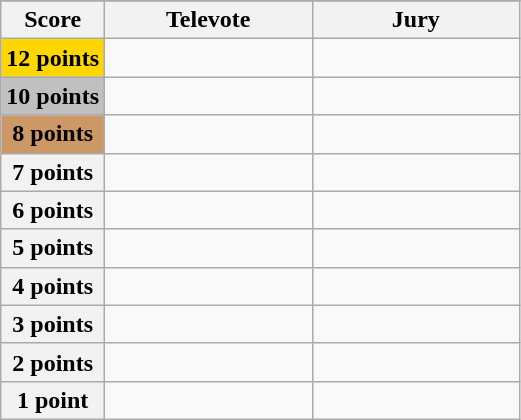<table class="wikitable">
<tr>
</tr>
<tr>
<th scope="col" width="20%">Score</th>
<th scope="col" width="40%">Televote</th>
<th scope="col" width="40%">Jury</th>
</tr>
<tr>
<th scope="row" style="background:gold">12 points</th>
<td></td>
<td></td>
</tr>
<tr>
<th scope="row" style="background:silver">10 points</th>
<td></td>
<td></td>
</tr>
<tr>
<th scope="row" style="background:#CC9966">8 points</th>
<td></td>
<td></td>
</tr>
<tr>
<th scope="row">7 points</th>
<td></td>
<td></td>
</tr>
<tr>
<th scope="row">6 points</th>
<td></td>
<td></td>
</tr>
<tr>
<th scope="row">5 points</th>
<td></td>
<td></td>
</tr>
<tr>
<th scope="row">4 points</th>
<td></td>
<td></td>
</tr>
<tr>
<th scope="row">3 points</th>
<td></td>
<td></td>
</tr>
<tr>
<th scope="row">2 points</th>
<td></td>
<td></td>
</tr>
<tr>
<th scope="row">1 point</th>
<td></td>
<td></td>
</tr>
</table>
